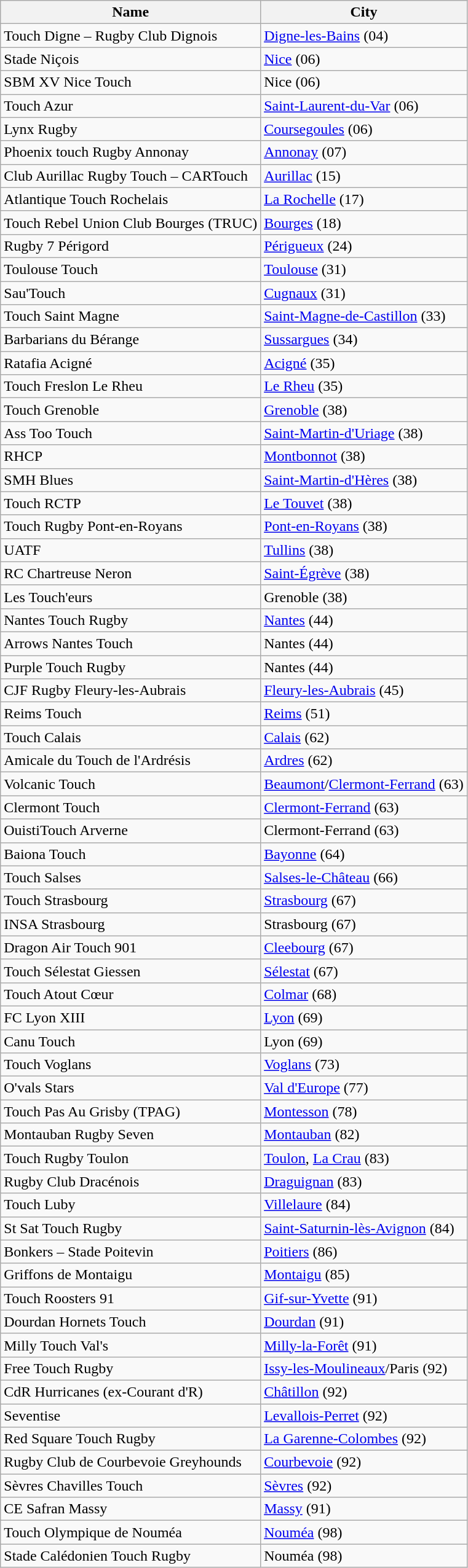<table class="wikitable">
<tr>
<th>Name</th>
<th>City</th>
</tr>
<tr>
<td>Touch Digne – Rugby Club Dignois</td>
<td><a href='#'>Digne-les-Bains</a> (04)</td>
</tr>
<tr>
<td>Stade Niçois</td>
<td><a href='#'>Nice</a> (06)</td>
</tr>
<tr>
<td>SBM XV Nice Touch</td>
<td>Nice (06)</td>
</tr>
<tr>
<td>Touch Azur</td>
<td><a href='#'>Saint-Laurent-du-Var</a> (06)</td>
</tr>
<tr>
<td>Lynx Rugby</td>
<td><a href='#'>Coursegoules</a> (06)</td>
</tr>
<tr>
<td>Phoenix touch Rugby Annonay</td>
<td><a href='#'>Annonay</a> (07)</td>
</tr>
<tr>
<td>Club Aurillac Rugby Touch – CARTouch</td>
<td><a href='#'>Aurillac</a> (15)</td>
</tr>
<tr>
<td>Atlantique Touch Rochelais</td>
<td><a href='#'>La Rochelle</a> (17)</td>
</tr>
<tr>
<td>Touch Rebel Union Club Bourges (TRUC)</td>
<td><a href='#'>Bourges</a> (18)</td>
</tr>
<tr>
<td>Rugby 7 Périgord</td>
<td><a href='#'>Périgueux</a> (24)</td>
</tr>
<tr>
<td>Toulouse Touch</td>
<td><a href='#'>Toulouse</a> (31)</td>
</tr>
<tr>
<td>Sau'Touch</td>
<td><a href='#'>Cugnaux</a> (31)</td>
</tr>
<tr>
<td>Touch Saint Magne</td>
<td><a href='#'>Saint-Magne-de-Castillon</a> (33)</td>
</tr>
<tr>
<td>Barbarians du Bérange</td>
<td><a href='#'>Sussargues</a> (34)</td>
</tr>
<tr>
<td>Ratafia Acigné</td>
<td><a href='#'>Acigné</a> (35)</td>
</tr>
<tr>
<td>Touch Freslon Le Rheu</td>
<td><a href='#'>Le Rheu</a> (35)</td>
</tr>
<tr>
<td>Touch Grenoble</td>
<td><a href='#'>Grenoble</a> (38)</td>
</tr>
<tr>
<td>Ass Too Touch</td>
<td><a href='#'>Saint-Martin-d'Uriage</a> (38)</td>
</tr>
<tr>
<td>RHCP</td>
<td><a href='#'>Montbonnot</a> (38)</td>
</tr>
<tr>
<td>SMH Blues</td>
<td><a href='#'>Saint-Martin-d'Hères</a> (38)</td>
</tr>
<tr>
<td>Touch RCTP</td>
<td><a href='#'>Le Touvet</a> (38)</td>
</tr>
<tr>
<td>Touch Rugby Pont-en-Royans</td>
<td><a href='#'>Pont-en-Royans</a> (38)</td>
</tr>
<tr>
<td>UATF</td>
<td><a href='#'>Tullins</a> (38)</td>
</tr>
<tr>
<td>RC Chartreuse Neron</td>
<td><a href='#'>Saint-Égrève</a> (38)</td>
</tr>
<tr>
<td>Les Touch'eurs</td>
<td>Grenoble (38)</td>
</tr>
<tr>
<td>Nantes Touch Rugby</td>
<td><a href='#'>Nantes</a> (44)</td>
</tr>
<tr>
<td>Arrows Nantes Touch</td>
<td>Nantes (44)</td>
</tr>
<tr>
<td>Purple Touch Rugby</td>
<td>Nantes (44)</td>
</tr>
<tr>
<td>CJF Rugby Fleury-les-Aubrais</td>
<td><a href='#'>Fleury-les-Aubrais</a> (45)</td>
</tr>
<tr>
<td>Reims Touch</td>
<td><a href='#'>Reims</a> (51)</td>
</tr>
<tr>
<td>Touch Calais</td>
<td><a href='#'>Calais</a> (62)</td>
</tr>
<tr>
<td>Amicale du Touch de l'Ardrésis</td>
<td><a href='#'>Ardres</a> (62)</td>
</tr>
<tr>
<td>Volcanic Touch</td>
<td><a href='#'>Beaumont</a>/<a href='#'>Clermont-Ferrand</a> (63)</td>
</tr>
<tr>
<td>Clermont Touch</td>
<td><a href='#'>Clermont-Ferrand</a> (63)</td>
</tr>
<tr>
<td>OuistiTouch Arverne</td>
<td>Clermont-Ferrand (63)</td>
</tr>
<tr>
<td>Baiona Touch</td>
<td><a href='#'>Bayonne</a> (64)</td>
</tr>
<tr>
<td>Touch Salses</td>
<td><a href='#'>Salses-le-Château</a> (66)</td>
</tr>
<tr>
<td>Touch Strasbourg</td>
<td><a href='#'>Strasbourg</a> (67)</td>
</tr>
<tr>
<td>INSA Strasbourg</td>
<td>Strasbourg (67)</td>
</tr>
<tr>
<td>Dragon Air Touch 901</td>
<td><a href='#'>Cleebourg</a> (67)</td>
</tr>
<tr>
<td>Touch Sélestat Giessen</td>
<td><a href='#'>Sélestat</a> (67)</td>
</tr>
<tr>
<td>Touch Atout Cœur</td>
<td><a href='#'>Colmar</a> (68)</td>
</tr>
<tr>
<td>FC Lyon XIII</td>
<td><a href='#'>Lyon</a> (69)</td>
</tr>
<tr>
<td>Canu Touch</td>
<td>Lyon (69)</td>
</tr>
<tr>
<td>Touch Voglans</td>
<td><a href='#'>Voglans</a> (73)</td>
</tr>
<tr>
<td>O'vals Stars</td>
<td><a href='#'>Val d'Europe</a> (77)</td>
</tr>
<tr>
<td>Touch Pas Au Grisby (TPAG)</td>
<td><a href='#'>Montesson</a> (78)</td>
</tr>
<tr>
<td>Montauban Rugby Seven</td>
<td><a href='#'>Montauban</a> (82)</td>
</tr>
<tr>
<td>Touch Rugby Toulon</td>
<td><a href='#'>Toulon</a>, <a href='#'>La Crau</a> (83)</td>
</tr>
<tr>
<td>Rugby Club Dracénois</td>
<td><a href='#'>Draguignan</a> (83)</td>
</tr>
<tr>
<td>Touch Luby</td>
<td><a href='#'>Villelaure</a> (84)</td>
</tr>
<tr>
<td>St Sat Touch Rugby</td>
<td><a href='#'>Saint-Saturnin-lès-Avignon</a> (84)</td>
</tr>
<tr>
<td>Bonkers – Stade Poitevin</td>
<td><a href='#'>Poitiers</a> (86)</td>
</tr>
<tr>
<td>Griffons de Montaigu</td>
<td><a href='#'>Montaigu</a> (85)</td>
</tr>
<tr>
<td>Touch Roosters 91</td>
<td><a href='#'>Gif-sur-Yvette</a> (91)</td>
</tr>
<tr>
<td>Dourdan Hornets Touch</td>
<td><a href='#'>Dourdan</a> (91)</td>
</tr>
<tr>
<td>Milly Touch Val's</td>
<td><a href='#'>Milly-la-Forêt</a> (91)</td>
</tr>
<tr>
<td>Free Touch Rugby</td>
<td><a href='#'>Issy-les-Moulineaux</a>/Paris (92)</td>
</tr>
<tr>
<td>CdR Hurricanes (ex-Courant d'R)</td>
<td><a href='#'>Châtillon</a> (92)</td>
</tr>
<tr>
<td>Seventise</td>
<td><a href='#'>Levallois-Perret</a> (92)</td>
</tr>
<tr>
<td>Red Square Touch Rugby</td>
<td><a href='#'>La Garenne-Colombes</a> (92)</td>
</tr>
<tr>
<td>Rugby Club de Courbevoie Greyhounds</td>
<td><a href='#'>Courbevoie</a> (92)</td>
</tr>
<tr>
<td>Sèvres Chavilles Touch</td>
<td><a href='#'>Sèvres</a> (92)</td>
</tr>
<tr>
<td>CE Safran Massy</td>
<td><a href='#'>Massy</a> (91)</td>
</tr>
<tr>
<td>Touch Olympique de Nouméa</td>
<td><a href='#'>Nouméa</a> (98)</td>
</tr>
<tr>
<td>Stade Calédonien Touch Rugby</td>
<td>Nouméa (98)</td>
</tr>
</table>
